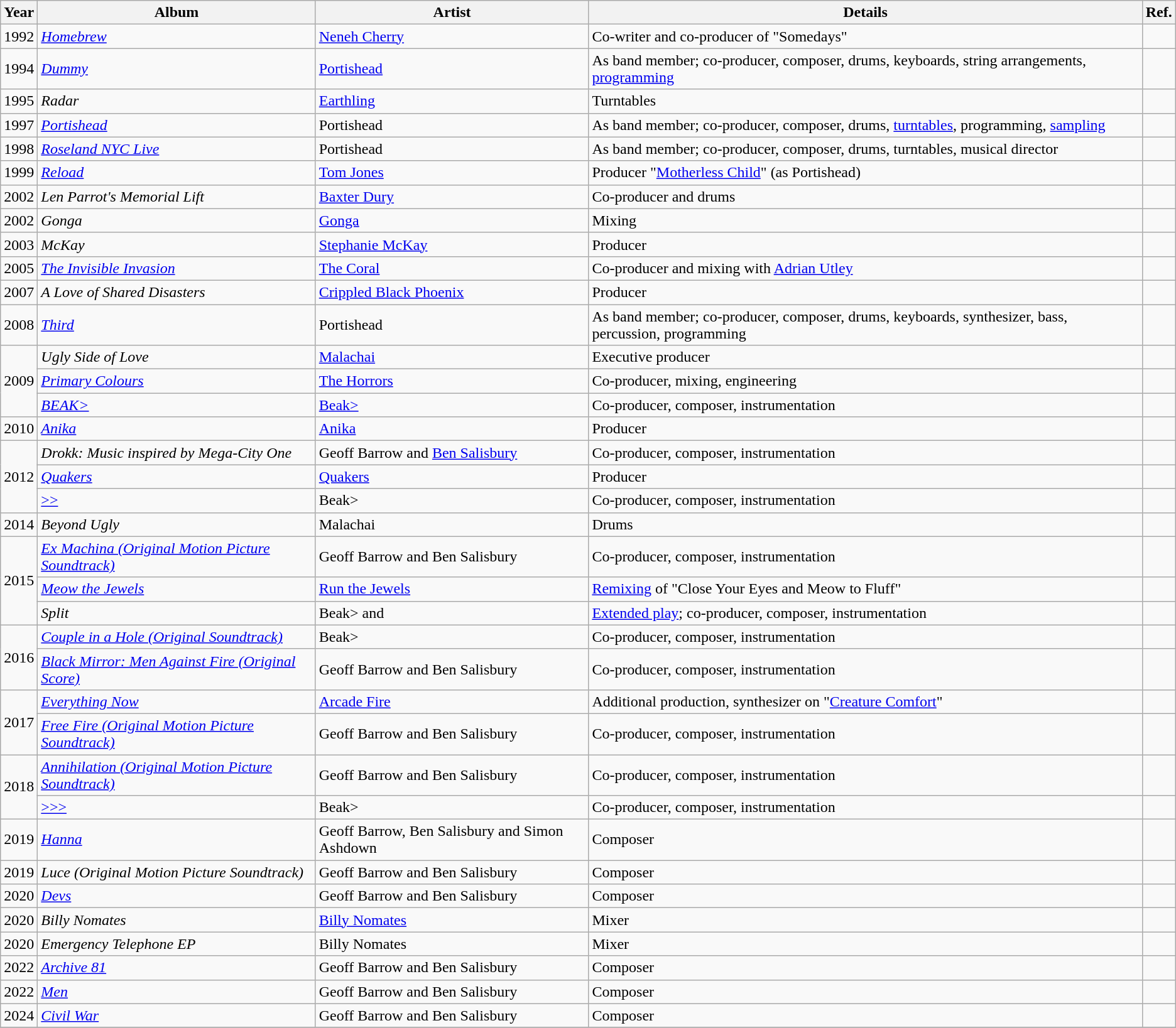<table class="wikitable">
<tr>
<th style="width:1em;">Year</th>
<th>Album</th>
<th>Artist</th>
<th>Details</th>
<th>Ref.</th>
</tr>
<tr>
<td>1992</td>
<td><em><a href='#'>Homebrew</a></em></td>
<td><a href='#'>Neneh Cherry</a></td>
<td>Co-writer and co-producer of "Somedays"</td>
<td style="text-align:center;"></td>
</tr>
<tr>
<td>1994</td>
<td><em><a href='#'>Dummy</a></em></td>
<td><a href='#'>Portishead</a></td>
<td>As band member; co-producer, composer, drums, keyboards, string arrangements, <a href='#'>programming</a></td>
<td style="text-align:center;"></td>
</tr>
<tr>
<td>1995</td>
<td><em>Radar</em></td>
<td><a href='#'>Earthling</a></td>
<td>Turntables</td>
<td style="text-align:center;"></td>
</tr>
<tr>
<td>1997</td>
<td><em><a href='#'>Portishead</a></em></td>
<td>Portishead</td>
<td>As band member; co-producer, composer, drums, <a href='#'>turntables</a>, programming, <a href='#'>sampling</a></td>
<td style="text-align:center;"></td>
</tr>
<tr>
<td>1998</td>
<td><em><a href='#'>Roseland NYC Live</a></em></td>
<td>Portishead</td>
<td>As band member; co-producer, composer, drums, turntables, musical director</td>
<td style="text-align:center;"></td>
</tr>
<tr>
<td>1999</td>
<td><em><a href='#'>Reload</a></em></td>
<td><a href='#'>Tom Jones</a></td>
<td>Producer "<a href='#'>Motherless Child</a>" (as Portishead)</td>
<td style="text-align:center;"></td>
</tr>
<tr>
<td>2002</td>
<td><em>Len Parrot's Memorial Lift</em></td>
<td><a href='#'>Baxter Dury</a></td>
<td>Co-producer and drums</td>
<td style="text-align:center;"></td>
</tr>
<tr>
<td>2002</td>
<td><em>Gonga</em></td>
<td><a href='#'>Gonga</a></td>
<td>Mixing</td>
<td style="text-align:center;"></td>
</tr>
<tr>
<td>2003</td>
<td><em>McKay</em></td>
<td><a href='#'>Stephanie McKay</a></td>
<td>Producer</td>
<td style="text-align:center;"></td>
</tr>
<tr>
<td>2005</td>
<td><em><a href='#'>The Invisible Invasion</a></em></td>
<td><a href='#'>The Coral</a></td>
<td>Co-producer and mixing with <a href='#'>Adrian Utley</a></td>
<td style="text-align:center;"></td>
</tr>
<tr>
<td>2007</td>
<td><em>A Love of Shared Disasters</em></td>
<td><a href='#'>Crippled Black Phoenix</a></td>
<td>Producer</td>
<td style="text-align:center;"></td>
</tr>
<tr>
<td>2008</td>
<td><em><a href='#'>Third</a></em></td>
<td>Portishead</td>
<td>As band member; co-producer, composer, drums, keyboards, synthesizer, bass, percussion, programming</td>
<td style="text-align:center;"></td>
</tr>
<tr>
<td rowspan="3">2009</td>
<td><em>Ugly Side of Love</em></td>
<td><a href='#'>Malachai</a></td>
<td>Executive producer</td>
<td style="text-align:center;"></td>
</tr>
<tr>
<td><em><a href='#'>Primary Colours</a></em></td>
<td><a href='#'>The Horrors</a></td>
<td>Co-producer, mixing, engineering</td>
<td style="text-align:center;"></td>
</tr>
<tr>
<td><em><a href='#'>BEAK></a></em></td>
<td><a href='#'>Beak></a></td>
<td>Co-producer, composer, instrumentation</td>
<td style="text-align:center;"></td>
</tr>
<tr>
<td>2010</td>
<td><em><a href='#'>Anika</a></em></td>
<td><a href='#'>Anika</a></td>
<td>Producer</td>
<td style="text-align:center;"></td>
</tr>
<tr>
<td rowspan="3">2012</td>
<td><em>Drokk: Music inspired by Mega-City One</em></td>
<td>Geoff Barrow and <a href='#'>Ben Salisbury</a></td>
<td>Co-producer, composer, instrumentation</td>
<td style="text-align:center;"></td>
</tr>
<tr>
<td><em><a href='#'>Quakers</a></em></td>
<td><a href='#'>Quakers</a></td>
<td>Producer</td>
<td style="text-align:center;"></td>
</tr>
<tr>
<td><a href='#'>>></a></td>
<td>Beak></td>
<td>Co-producer, composer, instrumentation</td>
<td style="text-align:center;"></td>
</tr>
<tr>
<td>2014</td>
<td><em>Beyond Ugly</em></td>
<td>Malachai</td>
<td>Drums</td>
<td style="text-align:center;"></td>
</tr>
<tr>
<td rowspan="3">2015</td>
<td><em><a href='#'>Ex Machina (Original Motion Picture Soundtrack)</a></em></td>
<td>Geoff Barrow and Ben Salisbury</td>
<td>Co-producer, composer, instrumentation</td>
<td style="text-align:center;"></td>
</tr>
<tr>
<td><em><a href='#'>Meow the Jewels</a></em></td>
<td><a href='#'>Run the Jewels</a></td>
<td><a href='#'>Remixing</a> of "Close Your Eyes and Meow to Fluff"</td>
<td style="text-align:center;"></td>
</tr>
<tr>
<td><em>Split</em></td>
<td>Beak> and <Kaeb</td>
<td><a href='#'>Extended play</a>; co-producer, composer, instrumentation</td>
<td style="text-align:center;"></td>
</tr>
<tr>
<td rowspan="2">2016</td>
<td><em><a href='#'>Couple in a Hole (Original Soundtrack)</a></em></td>
<td>Beak></td>
<td>Co-producer, composer, instrumentation</td>
<td style="text-align:center;"></td>
</tr>
<tr>
<td><em><a href='#'>Black Mirror: Men Against Fire (Original Score)</a></em></td>
<td>Geoff Barrow and Ben Salisbury</td>
<td>Co-producer, composer, instrumentation</td>
<td style="text-align:center;"></td>
</tr>
<tr>
<td rowspan="2">2017</td>
<td><em><a href='#'>Everything Now</a></em></td>
<td><a href='#'>Arcade Fire</a></td>
<td>Additional production, synthesizer on "<a href='#'>Creature Comfort</a>"</td>
<td style="text-align:center;"></td>
</tr>
<tr>
<td><em><a href='#'>Free Fire (Original Motion Picture Soundtrack)</a></em></td>
<td>Geoff Barrow and Ben Salisbury</td>
<td>Co-producer, composer, instrumentation</td>
<td style="text-align:center;"></td>
</tr>
<tr>
<td rowspan="2">2018</td>
<td><em><a href='#'>Annihilation (Original Motion Picture Soundtrack)</a></em></td>
<td>Geoff Barrow and Ben Salisbury</td>
<td>Co-producer, composer, instrumentation</td>
<td style="text-align:center;"></td>
</tr>
<tr>
<td><a href='#'>>>></a></td>
<td>Beak></td>
<td>Co-producer, composer, instrumentation</td>
<td style="text-align:center;"></td>
</tr>
<tr>
<td>2019</td>
<td><em><a href='#'>Hanna</a></em></td>
<td>Geoff Barrow, Ben Salisbury and Simon Ashdown</td>
<td>Composer</td>
<td></td>
</tr>
<tr>
<td>2019</td>
<td><em>Luce (Original Motion Picture Soundtrack)</em></td>
<td>Geoff Barrow and Ben Salisbury</td>
<td>Composer</td>
<td></td>
</tr>
<tr>
<td>2020</td>
<td><em><a href='#'>Devs</a></em></td>
<td>Geoff Barrow and Ben Salisbury</td>
<td>Composer</td>
<td></td>
</tr>
<tr>
<td>2020</td>
<td><em>Billy Nomates</em></td>
<td><a href='#'>Billy Nomates</a></td>
<td>Mixer</td>
<td></td>
</tr>
<tr>
<td>2020</td>
<td><em>Emergency Telephone EP</em></td>
<td>Billy Nomates</td>
<td>Mixer</td>
<td></td>
</tr>
<tr>
<td>2022</td>
<td><em><a href='#'>Archive 81</a></em></td>
<td>Geoff Barrow and Ben Salisbury</td>
<td>Composer</td>
<td></td>
</tr>
<tr>
<td>2022</td>
<td><em><a href='#'>Men</a></em></td>
<td>Geoff Barrow and Ben Salisbury</td>
<td>Composer</td>
<td></td>
</tr>
<tr>
<td>2024</td>
<td><em><a href='#'>Civil War</a></em></td>
<td>Geoff Barrow and Ben Salisbury</td>
<td>Composer</td>
<td></td>
</tr>
<tr>
</tr>
</table>
